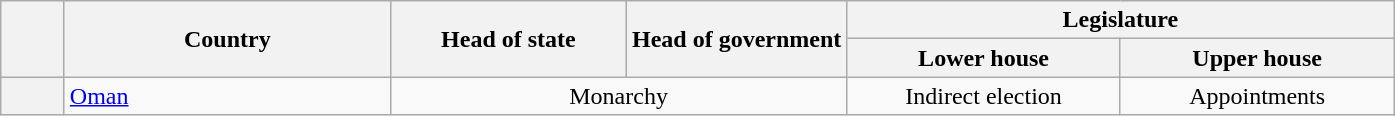<table class="wikitable" style="text-align:center">
<tr>
<th width=35 rowspan=2></th>
<th width=210 rowspan=2>Country</th>
<th width=150 rowspan=2>Head of state</th>
<th rowspan="2">Head of government</th>
<th colspan=2>Legislature</th>
</tr>
<tr>
<th width=175>Lower house</th>
<th width=175>Upper house</th>
</tr>
<tr>
<th></th>
<td style="text-align:left"><a href='#'>Oman</a></td>
<td colspan="2">Monarchy</td>
<td>Indirect election</td>
<td>Appointments</td>
</tr>
</table>
